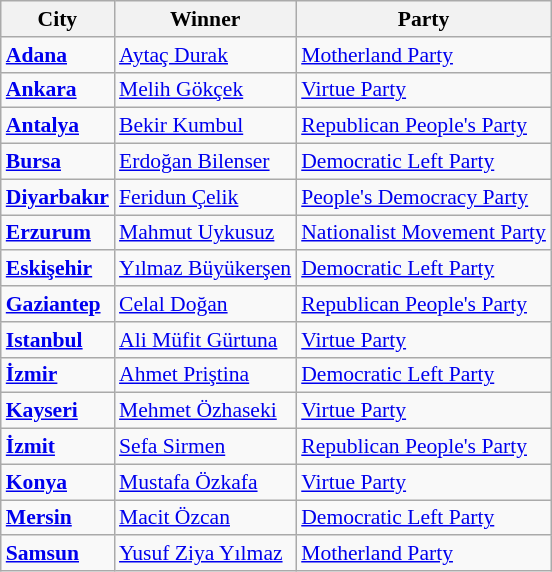<table class=wikitable style="font-size:90%;">
<tr>
<th>City</th>
<th>Winner</th>
<th>Party</th>
</tr>
<tr>
<td><strong><a href='#'>Adana</a></strong></td>
<td><a href='#'>Aytaç Durak</a></td>
<td><a href='#'>Motherland Party</a></td>
</tr>
<tr>
<td><strong><a href='#'>Ankara</a></strong></td>
<td><a href='#'>Melih Gökçek</a></td>
<td><a href='#'>Virtue Party</a></td>
</tr>
<tr>
<td><strong><a href='#'>Antalya</a></strong></td>
<td><a href='#'>Bekir Kumbul</a></td>
<td><a href='#'>Republican People's Party</a></td>
</tr>
<tr>
<td><strong><a href='#'>Bursa</a></strong></td>
<td><a href='#'>Erdoğan Bilenser</a></td>
<td><a href='#'>Democratic Left Party</a></td>
</tr>
<tr>
<td><strong><a href='#'>Diyarbakır</a></strong></td>
<td><a href='#'>Feridun Çelik</a></td>
<td><a href='#'>People's Democracy Party</a></td>
</tr>
<tr>
<td><strong><a href='#'>Erzurum</a></strong></td>
<td><a href='#'>Mahmut Uykusuz</a></td>
<td><a href='#'>Nationalist Movement Party</a></td>
</tr>
<tr>
<td><strong><a href='#'>Eskişehir</a></strong></td>
<td><a href='#'>Yılmaz Büyükerşen</a></td>
<td><a href='#'>Democratic Left Party</a></td>
</tr>
<tr>
<td><strong><a href='#'>Gaziantep</a></strong></td>
<td><a href='#'>Celal Doğan</a></td>
<td><a href='#'>Republican People's Party</a></td>
</tr>
<tr>
<td><strong><a href='#'>Istanbul</a></strong></td>
<td><a href='#'>Ali Müfit Gürtuna</a></td>
<td><a href='#'>Virtue Party</a></td>
</tr>
<tr>
<td><strong><a href='#'>İzmir</a></strong></td>
<td><a href='#'>Ahmet Priştina</a></td>
<td><a href='#'>Democratic Left Party</a></td>
</tr>
<tr>
<td><strong><a href='#'>Kayseri</a></strong></td>
<td><a href='#'>Mehmet Özhaseki</a></td>
<td><a href='#'>Virtue Party</a></td>
</tr>
<tr>
<td><strong><a href='#'>İzmit</a></strong></td>
<td><a href='#'>Sefa Sirmen</a></td>
<td><a href='#'>Republican People's Party</a></td>
</tr>
<tr>
<td><strong><a href='#'>Konya</a></strong></td>
<td><a href='#'>Mustafa Özkafa</a></td>
<td><a href='#'>Virtue Party</a></td>
</tr>
<tr>
<td><strong><a href='#'>Mersin</a></strong></td>
<td><a href='#'>Macit Özcan</a></td>
<td><a href='#'>Democratic Left Party</a></td>
</tr>
<tr>
<td><strong><a href='#'>Samsun</a></strong></td>
<td><a href='#'>Yusuf Ziya Yılmaz</a></td>
<td><a href='#'>Motherland Party</a></td>
</tr>
</table>
